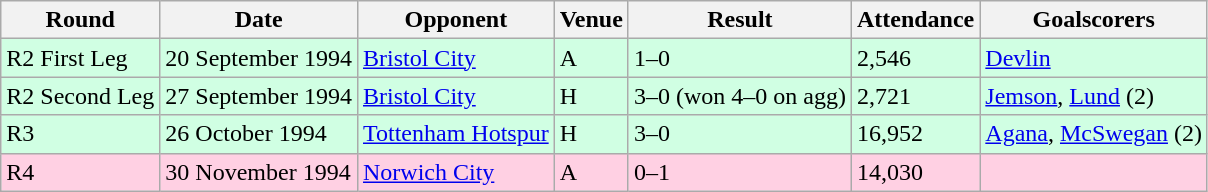<table class="wikitable">
<tr>
<th>Round</th>
<th>Date</th>
<th>Opponent</th>
<th>Venue</th>
<th>Result</th>
<th>Attendance</th>
<th>Goalscorers</th>
</tr>
<tr style="background-color: #d0ffe3;">
<td>R2 First Leg</td>
<td>20 September 1994</td>
<td><a href='#'>Bristol City</a></td>
<td>A</td>
<td>1–0</td>
<td>2,546</td>
<td><a href='#'>Devlin</a></td>
</tr>
<tr style="background-color: #d0ffe3;">
<td>R2 Second Leg</td>
<td>27 September 1994</td>
<td><a href='#'>Bristol City</a></td>
<td>H</td>
<td>3–0 (won 4–0 on agg)</td>
<td>2,721</td>
<td><a href='#'>Jemson</a>, <a href='#'>Lund</a> (2)</td>
</tr>
<tr style="background-color: #d0ffe3;">
<td>R3</td>
<td>26 October 1994</td>
<td><a href='#'>Tottenham Hotspur</a></td>
<td>H</td>
<td>3–0</td>
<td>16,952</td>
<td><a href='#'>Agana</a>, <a href='#'>McSwegan</a> (2)</td>
</tr>
<tr style="background-color: #ffd0e3;">
<td>R4</td>
<td>30 November 1994</td>
<td><a href='#'>Norwich City</a></td>
<td>A</td>
<td>0–1</td>
<td>14,030</td>
<td></td>
</tr>
</table>
